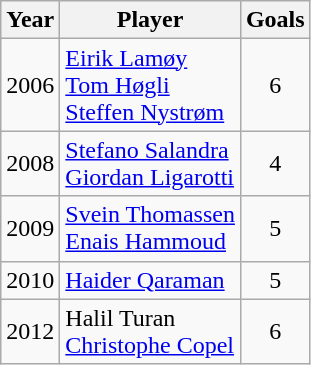<table class="wikitable">
<tr>
<th>Year</th>
<th>Player</th>
<th>Goals</th>
</tr>
<tr>
<td>2006</td>
<td> <a href='#'>Eirik Lamøy</a><br> <a href='#'>Tom Høgli</a><br> <a href='#'>Steffen Nystrøm</a></td>
<td align=center>6</td>
</tr>
<tr>
<td>2008</td>
<td> <a href='#'>Stefano Salandra</a><br> <a href='#'>Giordan Ligarotti</a></td>
<td align=center>4</td>
</tr>
<tr>
<td>2009</td>
<td> <a href='#'>Svein Thomassen</a><br> <a href='#'>Enais Hammoud</a></td>
<td align=center>5</td>
</tr>
<tr>
<td>2010</td>
<td> <a href='#'>Haider Qaraman</a></td>
<td align=center>5</td>
</tr>
<tr>
<td>2012</td>
<td> Halil Turan<br> <a href='#'>Christophe Copel</a></td>
<td align=center>6</td>
</tr>
</table>
